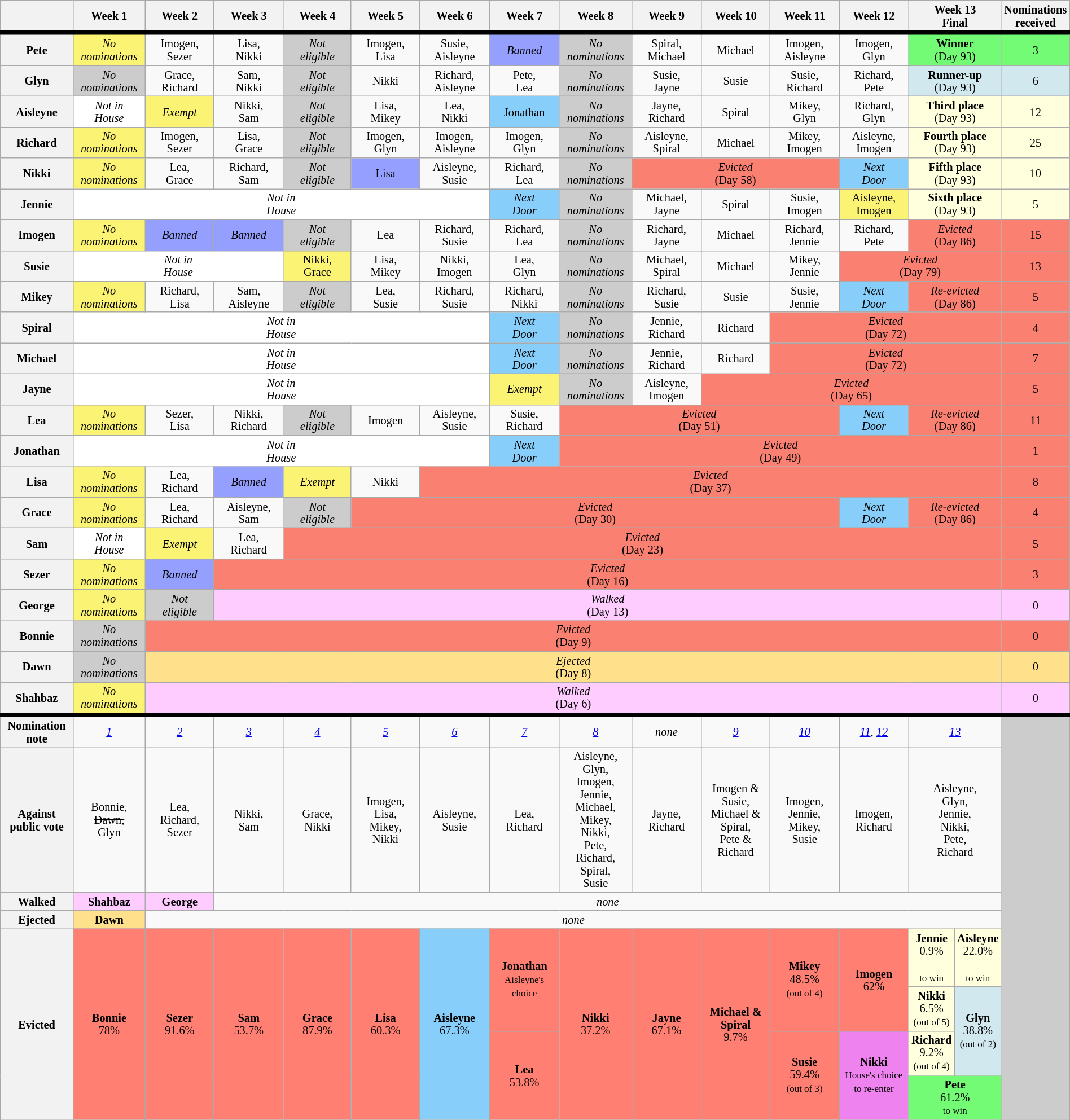<table class="wikitable" style="text-align:center; width:100%; font-size:85%; line-height:15px;">
<tr>
<th scope="col" style="width:7%"></th>
<th scope="col" style="width:7%">Week 1</th>
<th scope="col" style="width:7%">Week 2</th>
<th scope="col" style="width:7%">Week 3</th>
<th scope="col" style="width:7%">Week 4</th>
<th scope="col" style="width:7%">Week 5</th>
<th scope="col" style="width:7%">Week 6</th>
<th scope="col" style="width:7%">Week 7</th>
<th scope="col" style="width:7%">Week 8</th>
<th scope="col" style="width:7%">Week 9</th>
<th scope="col" style="width:7%">Week 10</th>
<th scope="col" style="width:7%">Week 11</th>
<th scope="col" style="width:7%">Week 12</th>
<th scope="colgroup" style="width:7%" colspan="2">Week 13<br>Final</th>
<th scope="col" style="width:1%">Nominations received</th>
</tr>
<tr style="border-top:5px solid">
<th scope="row">Pete</th>
<td style="background:#FBF373"><em>No<br>nominations</em></td>
<td>Imogen,<br>Sezer</td>
<td>Lisa,<br>Nikki</td>
<td style="background:#CCC"><em>Not<br>eligible</em></td>
<td>Imogen,<br>Lisa</td>
<td>Susie,<br>Aisleyne</td>
<td style="background:#959FFD"><em>Banned</em></td>
<td style="background:#CCC"><em>No<br>nominations</em></td>
<td>Spiral,<br>Michael</td>
<td>Michael</td>
<td>Imogen,<br>Aisleyne</td>
<td>Imogen,<br>Glyn</td>
<td style="background:#73FB76" colspan="2"><strong>Winner</strong><br>(Day 93)</td>
<td style="background:#73FB76">3</td>
</tr>
<tr>
<th scope="row">Glyn</th>
<td style="background:#CCC"><em>No<br>nominations</em></td>
<td>Grace,<br>Richard</td>
<td>Sam,<br>Nikki</td>
<td style="background:#CCC"><em>Not<br>eligible</em></td>
<td>Nikki</td>
<td>Richard,<br>Aisleyne</td>
<td>Pete,<br>Lea</td>
<td style="background:#CCC"><em>No<br>nominations</em></td>
<td>Susie,<br>Jayne</td>
<td>Susie</td>
<td>Susie,<br>Richard</td>
<td>Richard,<br>Pete</td>
<td style="background:#D1E8EF" colspan="2"><strong>Runner-up</strong><br>(Day 93)</td>
<td style="background:#D1E8EF">6</td>
</tr>
<tr>
<th scope="row">Aisleyne</th>
<td style="background:#fff"><em>Not in<br>House</em></td>
<td style="background:#FBF373"><em>Exempt</em></td>
<td>Nikki,<br>Sam</td>
<td style="background:#CCC"><em>Not<br>eligible</em></td>
<td>Lisa,<br>Mikey</td>
<td>Lea,<br>Nikki</td>
<td style="background:#87CEFA">Jonathan</td>
<td style="background:#CCC"><em>No<br>nominations</em></td>
<td>Jayne,<br>Richard</td>
<td>Spiral</td>
<td>Mikey,<br>Glyn</td>
<td>Richard,<br>Glyn</td>
<td style="background:#ffffdd" colspan="2"><strong>Third place</strong><br>(Day 93)</td>
<td style="background:#ffffdd">12</td>
</tr>
<tr>
<th scope="row">Richard</th>
<td style="background:#FBF373"><em>No<br>nominations</em></td>
<td>Imogen,<br>Sezer</td>
<td>Lisa,<br>Grace</td>
<td style="background:#CCC"><em>Not<br>eligible</em></td>
<td>Imogen,<br>Glyn</td>
<td>Imogen,<br>Aisleyne</td>
<td>Imogen,<br>Glyn</td>
<td style="background:#CCC"><em>No<br>nominations</em></td>
<td>Aisleyne,<br>Spiral</td>
<td>Michael</td>
<td>Mikey,<br>Imogen</td>
<td>Aisleyne,<br>Imogen</td>
<td style="background:#ffffdd" colspan="2"><strong>Fourth place</strong><br>(Day 93)</td>
<td style="background:#ffffdd">25</td>
</tr>
<tr>
<th scope="row">Nikki</th>
<td style="background:#FBF373"><em>No<br>nominations</em></td>
<td>Lea,<br>Grace</td>
<td>Richard,<br>Sam</td>
<td style="background:#CCC"><em>Not<br>eligible</em></td>
<td style="background:#959FFD">Lisa</td>
<td>Aisleyne,<br>Susie</td>
<td>Richard,<br>Lea</td>
<td style="background:#CCC"><em>No<br>nominations</em></td>
<td style="background:#FA8072" colspan="3"><em>Evicted</em><br>(Day 58)</td>
<td style="background:#87CEFA"><em>Next<br>Door</em></td>
<td style="background:#ffffdd" colspan="2"><strong>Fifth place</strong><br>(Day 93)</td>
<td style="background:#ffffdd">10</td>
</tr>
<tr>
<th scope="row">Jennie</th>
<td style="background:#fff" colspan="6"><em>Not in<br>House</em></td>
<td style="background:#87CEFA"><em>Next<br>Door</em></td>
<td style="background:#CCC"><em>No<br>nominations</em></td>
<td>Michael,<br>Jayne</td>
<td>Spiral</td>
<td>Susie,<br>Imogen</td>
<td style="background:#FBF373">Aisleyne,<br>Imogen</td>
<td style="background:#ffffdd" colspan="2"><strong>Sixth place</strong><br>(Day 93)</td>
<td style="background:#ffffdd">5</td>
</tr>
<tr>
<th scope="row">Imogen</th>
<td style="background:#FBF373"><em>No<br>nominations</em></td>
<td style="background:#959FFD"><em>Banned</em></td>
<td style="background:#959FFD"><em>Banned</em></td>
<td style="background:#CCC"><em>Not<br>eligible</em></td>
<td>Lea</td>
<td>Richard,<br>Susie</td>
<td>Richard,<br>Lea</td>
<td style="background:#CCC"><em>No<br>nominations</em></td>
<td>Richard,<br>Jayne</td>
<td>Michael</td>
<td>Richard,<br>Jennie</td>
<td>Richard,<br>Pete</td>
<td style="background:#FA8072" colspan="2"><em>Evicted</em><br>(Day 86)</td>
<td style="background:#FA8072">15</td>
</tr>
<tr>
<th scope="row">Susie</th>
<td style="background:#fff" colspan="3"><em>Not in<br>House</em></td>
<td style="background:#FBF373">Nikki,<br>Grace</td>
<td>Lisa,<br>Mikey</td>
<td>Nikki,<br>Imogen</td>
<td>Lea,<br>Glyn</td>
<td style="background:#CCC"><em>No<br>nominations</em></td>
<td>Michael,<br>Spiral</td>
<td>Michael</td>
<td>Mikey,<br>Jennie</td>
<td style="background:#FA8072" colspan="3"><em>Evicted</em><br>(Day 79)</td>
<td style="background:#FA8072">13</td>
</tr>
<tr>
<th scope="row">Mikey</th>
<td style="background:#FBF373"><em>No<br>nominations</em></td>
<td>Richard,<br>Lisa</td>
<td>Sam,<br>Aisleyne</td>
<td style="background:#CCC"><em>Not<br>eligible</em></td>
<td>Lea,<br>Susie</td>
<td>Richard,<br>Susie</td>
<td>Richard,<br>Nikki</td>
<td style="background:#CCC"><em>No<br>nominations</em></td>
<td>Richard,<br>Susie</td>
<td>Susie</td>
<td>Susie,<br>Jennie</td>
<td style="background:#87CEFA"><em>Next<br>Door</em></td>
<td style="background:#FA8072" colspan="2"><em>Re-evicted</em><br>(Day 86)</td>
<td style="background:#FA8072">5</td>
</tr>
<tr>
<th scope="row">Spiral</th>
<td style="background:#fff" colspan="6"><em>Not in<br>House</em></td>
<td style="background:#87CEFA"><em>Next<br>Door</em></td>
<td style="background:#CCC"><em>No<br>nominations</em></td>
<td>Jennie,<br>Richard</td>
<td>Richard</td>
<td style="background:#FA8072" colspan="4"><em>Evicted</em><br>(Day 72)</td>
<td style="background:#FA8072">4</td>
</tr>
<tr>
<th scope="row">Michael</th>
<td style="background:#fff" colspan="6"><em>Not in<br>House</em></td>
<td style="background:#87CEFA"><em>Next<br>Door</em></td>
<td style="background:#CCC"><em>No<br>nominations</em></td>
<td>Jennie,<br>Richard</td>
<td>Richard</td>
<td style="background:#FA8072" colspan="4"><em>Evicted</em><br>(Day 72)</td>
<td style="background:#FA8072">7</td>
</tr>
<tr>
<th scope="row">Jayne</th>
<td style="background:#fff" colspan="6"><em>Not in<br>House</em></td>
<td style="background:#FBF373"><em>Exempt</em></td>
<td style="background:#ccc"><em>No<br>nominations</em></td>
<td>Aisleyne,<br>Imogen</td>
<td style="background:#FA8072" colspan="5"><em>Evicted</em><br>(Day 65)</td>
<td style="background:#FA8072">5</td>
</tr>
<tr>
<th scope="row">Lea</th>
<td style="background:#FBF373"><em>No<br>nominations</em></td>
<td>Sezer,<br>Lisa</td>
<td>Nikki,<br>Richard</td>
<td style="background:#CCC"><em>Not<br>eligible</em></td>
<td>Imogen</td>
<td>Aisleyne,<br>Susie</td>
<td>Susie,<br>Richard</td>
<td style="background:#FA8072" colspan="4"><em>Evicted</em><br>(Day 51)</td>
<td style="background:#87CEFA"><em>Next<br>Door</em></td>
<td style="background:#FA8072" colspan="2"><em>Re-evicted</em><br>(Day 86)</td>
<td style="background:#FA8072">11</td>
</tr>
<tr>
<th scope="row">Jonathan</th>
<td style="background:#fff" colspan="6"><em>Not in<br>House</em></td>
<td style="background:#87CEFA"><em>Next<br>Door</em></td>
<td style="background:#FA8072" colspan="7"><em>Evicted</em><br>(Day 49)</td>
<td style="background:#FA8072">1</td>
</tr>
<tr>
<th scope="row">Lisa</th>
<td style="background:#FBF373"><em>No<br>nominations</em></td>
<td>Lea,<br>Richard</td>
<td style="background:#959FFD"><em>Banned</em></td>
<td style="background:#FBF373"><em>Exempt</em></td>
<td>Nikki</td>
<td style="background:#FA8072" colspan="9"><em>Evicted</em><br>(Day 37)</td>
<td style="background:#FA8072">8</td>
</tr>
<tr>
<th scope="row">Grace</th>
<td style="background:#FBF373"><em>No<br>nominations</em></td>
<td>Lea,<br>Richard</td>
<td>Aisleyne,<br>Sam</td>
<td style="background:#CCC"><em>Not<br>eligible</em></td>
<td style="background:#FA8072" colspan="7"><em>Evicted</em><br>(Day 30)</td>
<td style="background:#87CEFA"><em>Next<br>Door</em></td>
<td style="background:#FA8072" colspan="2"><em>Re-evicted</em><br>(Day 86)</td>
<td style="background:#FA8072">4</td>
</tr>
<tr>
<th scope="row">Sam</th>
<td style="background:#fff"><em>Not in<br>House</em></td>
<td style="background:#FBF373"><em>Exempt</em></td>
<td>Lea,<br>Richard</td>
<td style="background:#FA8072" colspan="11"><em>Evicted</em><br>(Day 23)</td>
<td style="background:#FA8072">5</td>
</tr>
<tr>
<th scope="row">Sezer</th>
<td style="background:#FBF373"><em>No<br>nominations</em></td>
<td style="background:#959FFD"><em>Banned</em></td>
<td style="background:#FA8072" colspan="12"><em>Evicted</em><br>(Day 16)</td>
<td style="background:#FA8072">3</td>
</tr>
<tr>
<th scope="row">George</th>
<td style="background:#FBF373"><em>No<br>nominations</em></td>
<td style="background:#CCC"><em>Not<br>eligible</em></td>
<td style="background:#FCF" colspan="12"><em>Walked</em><br>(Day 13)</td>
<td style="background:#FCF">0</td>
</tr>
<tr>
<th scope="row">Bonnie</th>
<td style="background:#CCC"><em>No<br>nominations</em></td>
<td style="background:#FA8072" colspan="13"><em>Evicted</em><br>(Day 9)</td>
<td style="background:#FA8072">0</td>
</tr>
<tr>
<th scope="row">Dawn</th>
<td style="background:#CCC"><em>No<br>nominations</em></td>
<td style="background:#FFE08B" colspan="13"><em>Ejected</em><br>(Day 8)</td>
<td style="background:#FFE08B">0</td>
</tr>
<tr>
<th scope="row">Shahbaz</th>
<td style="background:#FBF373"><em>No<br>nominations</em></td>
<td style="background:#FCF" colspan="13"><em>Walked</em><br>(Day 6)</td>
<td style="background:#FCF">0</td>
</tr>
<tr style="border-top:5px solid">
<th scope="row">Nomination<br>note</th>
<td><em><a href='#'>1</a></em></td>
<td><em><a href='#'>2</a></em></td>
<td><em><a href='#'>3</a></em></td>
<td><em><a href='#'>4</a></em></td>
<td><em><a href='#'>5</a></em></td>
<td><em><a href='#'>6</a></em></td>
<td><em><a href='#'>7</a></em></td>
<td><em><a href='#'>8</a></em></td>
<td><em>none</em></td>
<td><em><a href='#'>9</a></em></td>
<td><em><a href='#'>10</a></em></td>
<td><em><a href='#'>11</a></em>, <em><a href='#'>12</a></em></td>
<td colspan="2"><em><a href='#'>13</a></em></td>
<td style="background:#CCC" rowspan="9"></td>
</tr>
<tr>
<th scope="row">Against<br>public vote</th>
<td>Bonnie,<br><s>Dawn,</s><br>Glyn</td>
<td>Lea,<br>Richard,<br>Sezer</td>
<td>Nikki,<br>Sam</td>
<td>Grace,<br>Nikki</td>
<td>Imogen,<br>Lisa,<br>Mikey,<br>Nikki</td>
<td>Aisleyne,<br>Susie</td>
<td>Lea,<br>Richard</td>
<td>Aisleyne,<br>Glyn,<br>Imogen,<br>Jennie,<br>Michael,<br>Mikey,<br>Nikki,<br>Pete,<br>Richard,<br>Spiral,<br>Susie</td>
<td>Jayne,<br>Richard</td>
<td>Imogen & Susie,<br>Michael & Spiral,<br>Pete & Richard</td>
<td>Imogen,<br>Jennie,<br>Mikey,<br>Susie</td>
<td>Imogen,<br>Richard</td>
<td colspan="2">Aisleyne,<br>Glyn,<br>Jennie,<br>Nikki,<br>Pete,<br>Richard</td>
</tr>
<tr>
<th scope="row">Walked</th>
<td style="background:#FCF"><strong>Shahbaz</strong></td>
<td style="background:#FCF"><strong>George</strong></td>
<td colspan="12"><em>none</em></td>
</tr>
<tr>
<th scope="row">Ejected</th>
<td style="background:#FFE08B"><strong>Dawn</strong></td>
<td colspan="13"><em>none</em></td>
</tr>
<tr>
<th scope="rowgroup" rowspan=5>Evicted</th>
<td style="background:#FF8072" rowspan="5"><strong>Bonnie</strong><br>78%<br><small></small></td>
<td style="background:#FF8072" rowspan="5"><strong>Sezer</strong><br>91.6%<br><small></small></td>
<td style="background:#FF8072" rowspan="5"><strong>Sam</strong><br>53.7%<br><small></small></td>
<td style="background:#FF8072" rowspan="5"><strong>Grace</strong><br>87.9%<br><small></small></td>
<td style="background:#FF8072" rowspan="5"><strong>Lisa</strong><br>60.3%<br><small></small></td>
<td style="background:#87CEFA" rowspan="5"><strong>Aisleyne</strong><br>67.3%<br><small></small></td>
<td style="background:#FF8072" rowspan="3"><strong>Jonathan</strong><br><small>Aisleyne's choice<br></small></td>
<td style="background:#FF8072" rowspan="5"><strong>Nikki</strong><br>37.2%<br><small></small></td>
<td style="background:#FF8072" rowspan="5"><strong>Jayne</strong><br>67.1%<br><small></small></td>
<td style="background:#FF8072" rowspan="5"><strong>Michael & Spiral</strong><br>9.7%<br><small></small></td>
<td style="background:#FF8072" rowspan="3"><strong>Mikey</strong><br>48.5% <small><br>(out of 4)<br></small></td>
<td style="background:#FF8072" rowspan="3"><strong>Imogen</strong><br>62%<br><small></small></td>
<td style="background:#ffffdd"><strong>Jennie</strong><br>0.9%<br><small><br>to win</small></td>
<td style="background:#ffffdd" rowspan="2"><strong>Aisleyne</strong><br>22.0%<br><small><br>to win</small></td>
</tr>
<tr>
<td style="background:#ffffdd" rowspan="2"><strong>Nikki</strong><br>6.5%<br><small>(out of 5)<br></small></td>
</tr>
<tr>
<td style="background:#D1E8EF" rowspan="2"><strong>Glyn</strong><br>38.8%<br><small>(out of 2)<br></small></td>
</tr>
<tr>
<td style="background:#FF8072" rowspan="2"><strong>Lea</strong><br>53.8%<br><small></small></td>
<td style="background:#FF8072" rowspan="2"><strong>Susie</strong><br>59.4% <small><br>(out of 3)<br></small></td>
<td style="background:violet" rowspan="2"><strong>Nikki</strong><br><small>House's choice<br>to re-enter</small></td>
<td style="background:#ffffdd"><strong>Richard</strong><br>9.2%<br><small>(out of 4)<br></small></td>
</tr>
<tr>
<td style="background:#73FB76" colspan="2"><strong>Pete</strong><br>61.2%<br><small>to win</small></td>
</tr>
</table>
